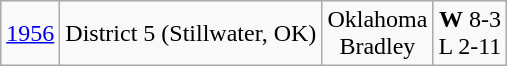<table class="wikitable">
<tr align="center">
<td><a href='#'>1956</a></td>
<td>District 5 (Stillwater, OK)</td>
<td>Oklahoma<br>Bradley</td>
<td><strong>W</strong> 8-3<br> L 2-11</td>
</tr>
</table>
